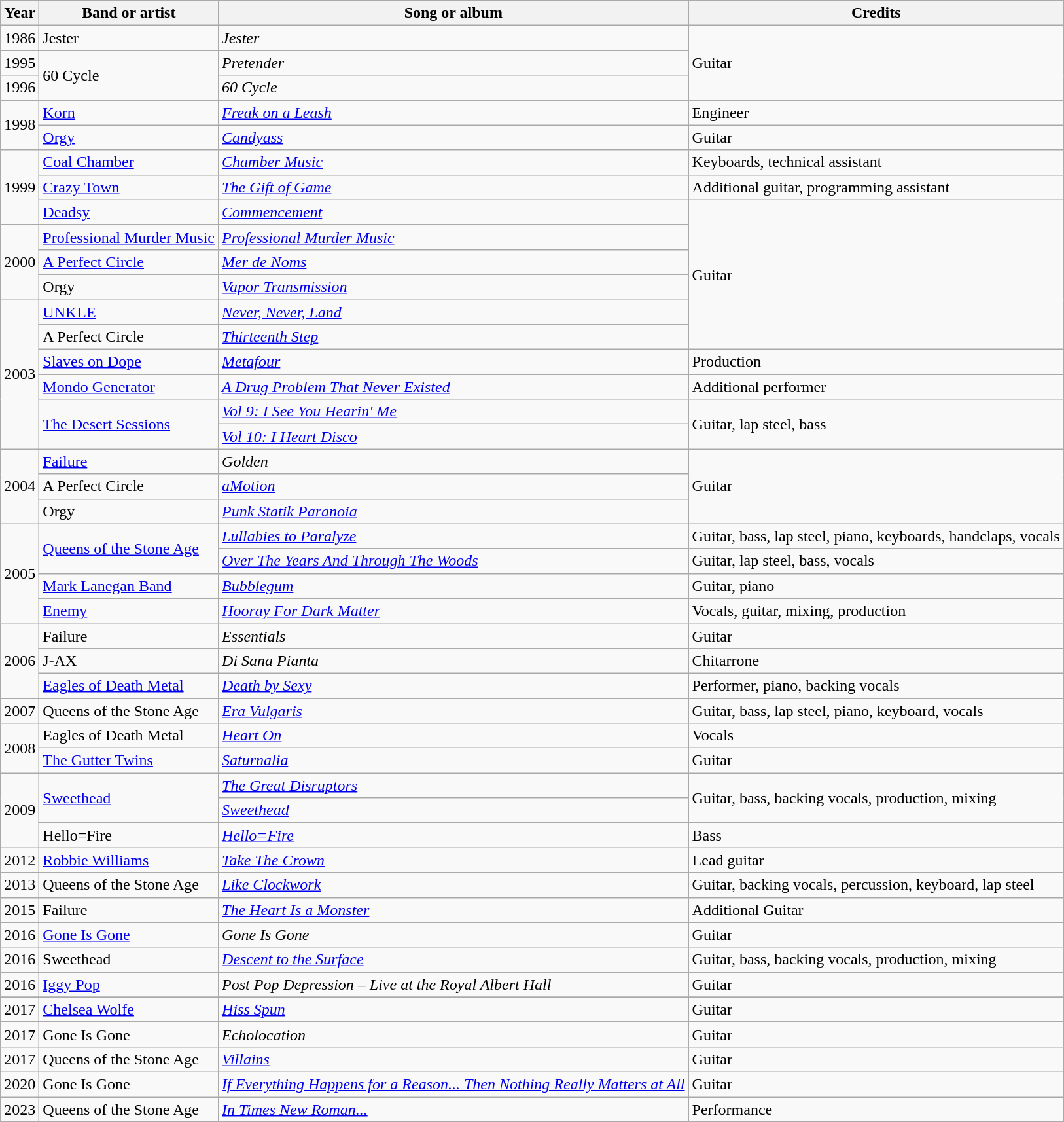<table class="wikitable">
<tr>
<th>Year</th>
<th>Band or artist</th>
<th>Song or album</th>
<th>Credits</th>
</tr>
<tr>
<td style="text-align:center;">1986</td>
<td>Jester</td>
<td><em>Jester</em></td>
<td style="text-align:left;" rowspan="3">Guitar</td>
</tr>
<tr>
<td style="text-align:center;">1995</td>
<td style="text-align:left;" rowspan="2">60 Cycle</td>
<td><em>Pretender</em></td>
</tr>
<tr>
<td style="text-align:center;">1996</td>
<td><em>60 Cycle</em></td>
</tr>
<tr>
<td style="text-align:center;" rowspan="2">1998</td>
<td><a href='#'>Korn</a></td>
<td><em><a href='#'>Freak on a Leash</a></em></td>
<td style="text-align:left;">Engineer</td>
</tr>
<tr>
<td><a href='#'>Orgy</a></td>
<td><em><a href='#'>Candyass</a></em></td>
<td style="text-align:left;">Guitar</td>
</tr>
<tr>
<td style="text-align:center;" rowspan="3">1999</td>
<td><a href='#'>Coal Chamber</a></td>
<td><em><a href='#'>Chamber Music</a></em></td>
<td style="text-align:left;">Keyboards, technical assistant</td>
</tr>
<tr>
<td><a href='#'>Crazy Town</a></td>
<td><em><a href='#'>The Gift of Game</a></em></td>
<td style="text-align:left;">Additional guitar, programming assistant</td>
</tr>
<tr>
<td><a href='#'>Deadsy</a></td>
<td><em><a href='#'>Commencement</a></em></td>
<td style="text-align:left;" rowspan="6">Guitar</td>
</tr>
<tr>
<td style="text-align:center;" rowspan="3">2000</td>
<td><a href='#'>Professional Murder Music</a></td>
<td><em><a href='#'>Professional Murder Music</a></em></td>
</tr>
<tr>
<td><a href='#'>A Perfect Circle</a></td>
<td><em><a href='#'>Mer de Noms</a></em></td>
</tr>
<tr>
<td>Orgy</td>
<td><em><a href='#'>Vapor Transmission</a></em></td>
</tr>
<tr>
<td style="text-align:center;" rowspan="6">2003</td>
<td><a href='#'>UNKLE</a></td>
<td><em><a href='#'>Never, Never, Land</a></em></td>
</tr>
<tr>
<td>A Perfect Circle</td>
<td><em><a href='#'>Thirteenth Step</a></em></td>
</tr>
<tr>
<td><a href='#'>Slaves on Dope</a></td>
<td><em><a href='#'>Metafour</a></em></td>
<td style="text-align:left;">Production</td>
</tr>
<tr>
<td><a href='#'>Mondo Generator</a></td>
<td><em><a href='#'>A Drug Problem That Never Existed</a></em></td>
<td style="text-align:left;">Additional performer</td>
</tr>
<tr>
<td style="text-align:left;" rowspan="2"><a href='#'>The Desert Sessions</a></td>
<td><em><a href='#'>Vol 9: I See You Hearin' Me</a></em></td>
<td style="text-align:left;" rowspan="2">Guitar, lap steel, bass</td>
</tr>
<tr>
<td><em><a href='#'>Vol 10: I Heart Disco</a></em></td>
</tr>
<tr>
<td style="text-align:center;" rowspan="3">2004</td>
<td><a href='#'>Failure</a></td>
<td><em>Golden</em></td>
<td style="text-align:left;" rowspan="3">Guitar</td>
</tr>
<tr>
<td>A Perfect Circle</td>
<td><em><a href='#'>aMotion</a></em></td>
</tr>
<tr>
<td>Orgy</td>
<td><em><a href='#'>Punk Statik Paranoia</a></em></td>
</tr>
<tr>
<td style="text-align:center;" rowspan="4">2005</td>
<td style="text-align:left;" rowspan="2"><a href='#'>Queens of the Stone Age</a></td>
<td><em><a href='#'>Lullabies to Paralyze</a></em></td>
<td style="text-align:left;">Guitar, bass, lap steel, piano, keyboards, handclaps, vocals</td>
</tr>
<tr>
<td><em><a href='#'>Over The Years And Through The Woods</a></em></td>
<td style="text-align:left;">Guitar, lap steel, bass, vocals</td>
</tr>
<tr>
<td><a href='#'>Mark Lanegan Band</a></td>
<td><em><a href='#'>Bubblegum</a></em></td>
<td style="text-align:left;">Guitar, piano</td>
</tr>
<tr>
<td><a href='#'>Enemy</a></td>
<td><em><a href='#'>Hooray For Dark Matter</a></em></td>
<td style="text-align:left;">Vocals, guitar, mixing, production</td>
</tr>
<tr>
<td style="text-align:center;" rowspan="3">2006</td>
<td>Failure</td>
<td><em>Essentials</em></td>
<td style="text-align:left;">Guitar</td>
</tr>
<tr>
<td>J-AX</td>
<td><em>Di Sana Pianta</em></td>
<td style="text-align:left;">Chitarrone</td>
</tr>
<tr>
<td><a href='#'>Eagles of Death Metal</a></td>
<td><em><a href='#'>Death by Sexy</a></em></td>
<td style="text-align:left;">Performer, piano, backing vocals</td>
</tr>
<tr>
<td style="text-align:center;">2007</td>
<td>Queens of the Stone Age</td>
<td><em><a href='#'>Era Vulgaris</a></em></td>
<td style="text-align:left;">Guitar, bass, lap steel, piano, keyboard, vocals</td>
</tr>
<tr>
<td style="text-align:center;" rowspan="2">2008</td>
<td>Eagles of Death Metal</td>
<td><em><a href='#'>Heart On</a></em></td>
<td style="text-align:left;">Vocals</td>
</tr>
<tr>
<td><a href='#'>The Gutter Twins</a></td>
<td><em><a href='#'>Saturnalia</a></em></td>
<td style="text-align:left;">Guitar</td>
</tr>
<tr>
<td style="text-align:center;" rowspan="3">2009</td>
<td style="text-align:left;" rowspan="2"><a href='#'>Sweethead</a></td>
<td><em><a href='#'>The Great Disruptors</a></em></td>
<td style="text-align:left;" rowspan="2">Guitar, bass, backing vocals, production, mixing</td>
</tr>
<tr>
<td><em><a href='#'>Sweethead</a></em></td>
</tr>
<tr>
<td>Hello=Fire</td>
<td><em><a href='#'>Hello=Fire</a></em></td>
<td style="text-align:left;">Bass</td>
</tr>
<tr>
<td style="text-align:center;">2012</td>
<td><a href='#'>Robbie Williams</a></td>
<td><em><a href='#'>Take The Crown</a></em></td>
<td style="text-align:left;">Lead guitar</td>
</tr>
<tr>
<td style="text-align:center;">2013</td>
<td>Queens of the Stone Age</td>
<td><em><a href='#'>Like Clockwork</a></em></td>
<td style="text-align:left;">Guitar, backing vocals, percussion, keyboard, lap steel</td>
</tr>
<tr>
<td style="text-align:center;">2015</td>
<td>Failure</td>
<td><em><a href='#'>The Heart Is a Monster</a></em></td>
<td style="text-align:left;">Additional Guitar</td>
</tr>
<tr>
<td style="text-align:center;">2016</td>
<td><a href='#'>Gone Is Gone</a></td>
<td><em>Gone Is Gone</em></td>
<td style="text-align:left;">Guitar</td>
</tr>
<tr>
<td style="text-align:center;">2016</td>
<td>Sweethead</td>
<td><em><a href='#'>Descent to the Surface</a></em></td>
<td style="text-align:left;">Guitar, bass, backing vocals, production, mixing</td>
</tr>
<tr>
<td style="text-align:center;">2016</td>
<td><a href='#'>Iggy Pop</a></td>
<td><em>Post Pop Depression – Live at the Royal Albert Hall</em></td>
<td style="text-align:left;">Guitar</td>
</tr>
<tr>
</tr>
<tr>
<td style="text-align:center;">2017</td>
<td><a href='#'>Chelsea Wolfe</a></td>
<td><em><a href='#'>Hiss Spun</a></em></td>
<td style="text-align:left;">Guitar</td>
</tr>
<tr>
<td style="text-align:center;">2017</td>
<td>Gone Is Gone</td>
<td><em>Echolocation</em></td>
<td style="text-align:left;">Guitar</td>
</tr>
<tr>
<td style="text-align:center;">2017</td>
<td>Queens of the Stone Age</td>
<td><em><a href='#'>Villains</a></em></td>
<td style="text-align:left;">Guitar</td>
</tr>
<tr>
<td style="text-align:center;">2020</td>
<td>Gone Is Gone</td>
<td><em><a href='#'>If Everything Happens for a Reason... Then Nothing Really Matters at All</a></em></td>
<td style="text-align:left;">Guitar</td>
</tr>
<tr>
<td style="text-align:center;">2023</td>
<td>Queens of the Stone Age</td>
<td><em><a href='#'>In Times New Roman...</a></em></td>
<td style="text-align:left;">Performance</td>
</tr>
<tr>
</tr>
</table>
